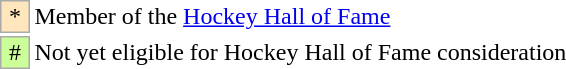<table>
<tr>
<td bgcolor="#FFE6BD" style="border:solid 1px #AAAAAA"> * </td>
<td>Member of the <a href='#'>Hockey Hall of Fame</a></td>
</tr>
<tr>
<td bgcolor="#CCFF99" style="border:solid 1px #AAAAAA"> # </td>
<td>Not yet eligible for Hockey Hall of Fame consideration</td>
</tr>
</table>
